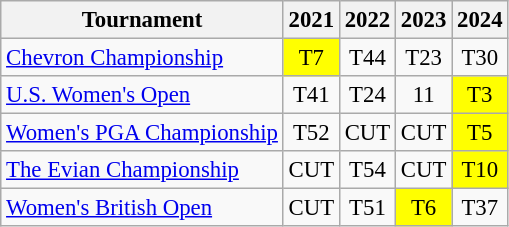<table class="wikitable" style="font-size:95%;text-align:center;">
<tr>
<th>Tournament</th>
<th>2021</th>
<th>2022</th>
<th>2023</th>
<th>2024</th>
</tr>
<tr>
<td align=left><a href='#'>Chevron Championship</a></td>
<td style="background:yellow;">T7</td>
<td>T44</td>
<td>T23</td>
<td>T30</td>
</tr>
<tr>
<td align=left><a href='#'>U.S. Women's Open</a></td>
<td>T41</td>
<td>T24</td>
<td>11</td>
<td style="background:yellow;">T3</td>
</tr>
<tr>
<td align=left><a href='#'>Women's PGA Championship</a></td>
<td>T52</td>
<td>CUT</td>
<td>CUT</td>
<td style="background:yellow;">T5</td>
</tr>
<tr>
<td align=left><a href='#'>The Evian Championship</a></td>
<td>CUT</td>
<td>T54</td>
<td>CUT</td>
<td style="background:yellow;">T10</td>
</tr>
<tr>
<td align=left><a href='#'>Women's British Open</a></td>
<td>CUT</td>
<td>T51</td>
<td style="background:yellow;">T6</td>
<td>T37</td>
</tr>
</table>
